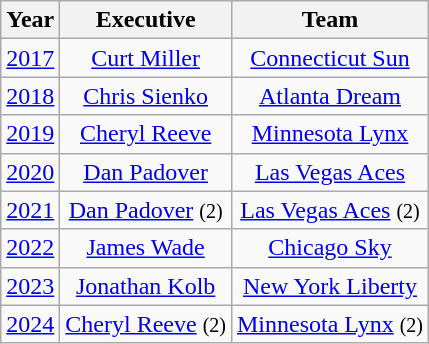<table class="wikitable" style="text-align:center;">
<tr>
<th>Year</th>
<th>Executive</th>
<th>Team</th>
</tr>
<tr>
<td><a href='#'>2017</a></td>
<td><a href='#'>Curt Miller</a></td>
<td><a href='#'>Connecticut Sun</a></td>
</tr>
<tr>
<td><a href='#'>2018</a></td>
<td><a href='#'>Chris Sienko</a></td>
<td><a href='#'>Atlanta Dream</a></td>
</tr>
<tr>
<td><a href='#'>2019</a></td>
<td><a href='#'>Cheryl Reeve</a></td>
<td><a href='#'>Minnesota Lynx</a></td>
</tr>
<tr>
<td><a href='#'>2020</a></td>
<td><a href='#'>Dan Padover</a></td>
<td><a href='#'>Las Vegas Aces</a></td>
</tr>
<tr>
<td><a href='#'>2021</a></td>
<td><a href='#'>Dan Padover</a> <small>(2)</small></td>
<td><a href='#'>Las Vegas Aces</a> <small>(2)</small></td>
</tr>
<tr>
<td><a href='#'>2022</a></td>
<td><a href='#'>James Wade</a></td>
<td><a href='#'>Chicago Sky</a></td>
</tr>
<tr>
<td><a href='#'>2023</a></td>
<td><a href='#'>Jonathan Kolb</a></td>
<td><a href='#'>New York Liberty</a></td>
</tr>
<tr>
<td><a href='#'>2024</a></td>
<td><a href='#'>Cheryl Reeve</a> <small>(2)</small></td>
<td><a href='#'>Minnesota Lynx</a> <small>(2)</small></td>
</tr>
</table>
